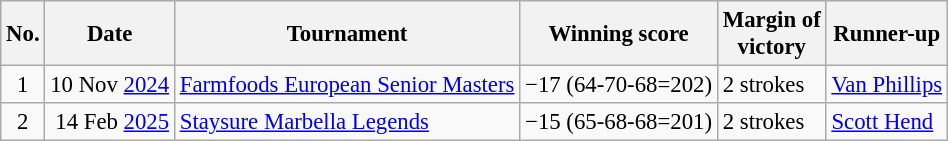<table class="wikitable" style="font-size:95%;">
<tr>
<th>No.</th>
<th>Date</th>
<th>Tournament</th>
<th>Winning score</th>
<th>Margin of<br>victory</th>
<th>Runner-up</th>
</tr>
<tr>
<td align=center>1</td>
<td align=right>10 Nov <a href='#'>2024</a></td>
<td><a href='#'>Farmfoods European Senior Masters</a></td>
<td>−17 (64-70-68=202)</td>
<td>2 strokes</td>
<td> <a href='#'>Van Phillips</a></td>
</tr>
<tr>
<td align=center>2</td>
<td align=right>14 Feb <a href='#'>2025</a></td>
<td><a href='#'>Staysure Marbella Legends</a></td>
<td>−15 (65-68-68=201)</td>
<td>2 strokes</td>
<td> <a href='#'>Scott Hend</a></td>
</tr>
</table>
